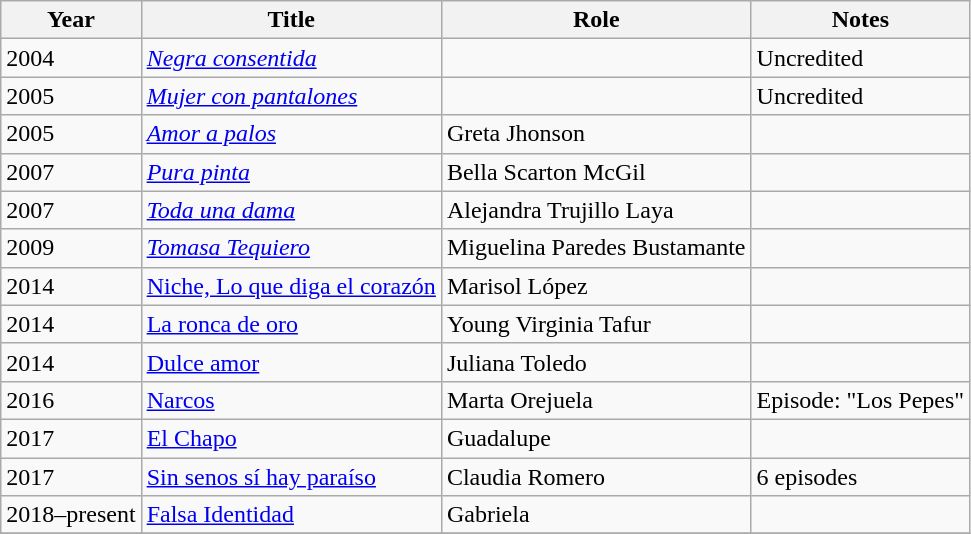<table class="wikitable sortable">
<tr>
<th>Year</th>
<th>Title</th>
<th>Role</th>
<th class="unsortable">Notes</th>
</tr>
<tr>
<td>2004</td>
<td><em><a href='#'>Negra consentida</a></em></td>
<td></td>
<td>Uncredited</td>
</tr>
<tr>
<td>2005</td>
<td><em><a href='#'>Mujer con pantalones</a></em></td>
<td></td>
<td>Uncredited</td>
</tr>
<tr>
<td>2005</td>
<td><em><a href='#'>Amor a palos</a></em></td>
<td>Greta Jhonson</td>
<td></td>
</tr>
<tr>
<td>2007</td>
<td><em><a href='#'>Pura pinta</a></em></td>
<td>Bella Scarton McGil</td>
<td></td>
</tr>
<tr>
<td>2007</td>
<td><em><a href='#'>Toda una dama</a></em></td>
<td>Alejandra Trujillo Laya</td>
<td></td>
</tr>
<tr>
<td>2009</td>
<td><em><a href='#'>Tomasa Tequiero</a><strong></td>
<td>Miguelina Paredes Bustamante</td>
<td></td>
</tr>
<tr>
<td>2014</td>
<td></em><a href='#'>Niche, Lo que diga el corazón</a><em></td>
<td>Marisol López</td>
<td></td>
</tr>
<tr>
<td>2014</td>
<td></em><a href='#'>La ronca de oro</a><em></td>
<td>Young Virginia Tafur</td>
<td></td>
</tr>
<tr>
<td>2014</td>
<td></em><a href='#'>Dulce amor</a><em></td>
<td>Juliana Toledo</td>
<td></td>
</tr>
<tr>
<td>2016</td>
<td></em><a href='#'>Narcos</a><em></td>
<td>Marta Orejuela</td>
<td>Episode: "Los Pepes"</td>
</tr>
<tr>
<td>2017</td>
<td></em><a href='#'>El Chapo</a><em></td>
<td>Guadalupe</td>
<td></td>
</tr>
<tr>
<td>2017</td>
<td></em><a href='#'>Sin senos sí hay paraíso</a><em></td>
<td>Claudia Romero</td>
<td>6 episodes</td>
</tr>
<tr>
<td>2018–present</td>
<td></em><a href='#'>Falsa Identidad</a><em></td>
<td>Gabriela</td>
<td></td>
</tr>
<tr>
</tr>
</table>
